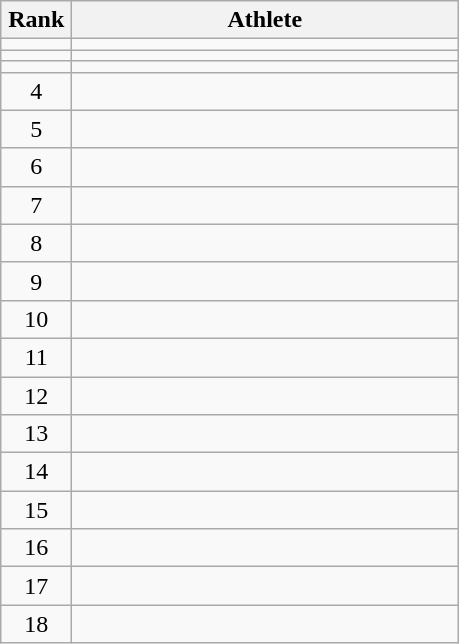<table class="wikitable" style="text-align: center;">
<tr>
<th width=40>Rank</th>
<th width=250>Athlete</th>
</tr>
<tr>
<td></td>
<td align="left"></td>
</tr>
<tr>
<td></td>
<td align="left"></td>
</tr>
<tr>
<td></td>
<td align="left"></td>
</tr>
<tr>
<td>4</td>
<td align="left"></td>
</tr>
<tr>
<td>5</td>
<td align="left"></td>
</tr>
<tr>
<td>6</td>
<td align="left"></td>
</tr>
<tr>
<td>7</td>
<td align="left"></td>
</tr>
<tr>
<td>8</td>
<td align="left"></td>
</tr>
<tr>
<td>9</td>
<td align="left"></td>
</tr>
<tr>
<td>10</td>
<td align="left"></td>
</tr>
<tr>
<td>11</td>
<td align="left"></td>
</tr>
<tr>
<td>12</td>
<td align="left"></td>
</tr>
<tr>
<td>13</td>
<td align="left"></td>
</tr>
<tr>
<td>14</td>
<td align="left"></td>
</tr>
<tr>
<td>15</td>
<td align="left"></td>
</tr>
<tr>
<td>16</td>
<td align="left"></td>
</tr>
<tr>
<td>17</td>
<td align="left"></td>
</tr>
<tr>
<td>18</td>
<td align="left"></td>
</tr>
</table>
